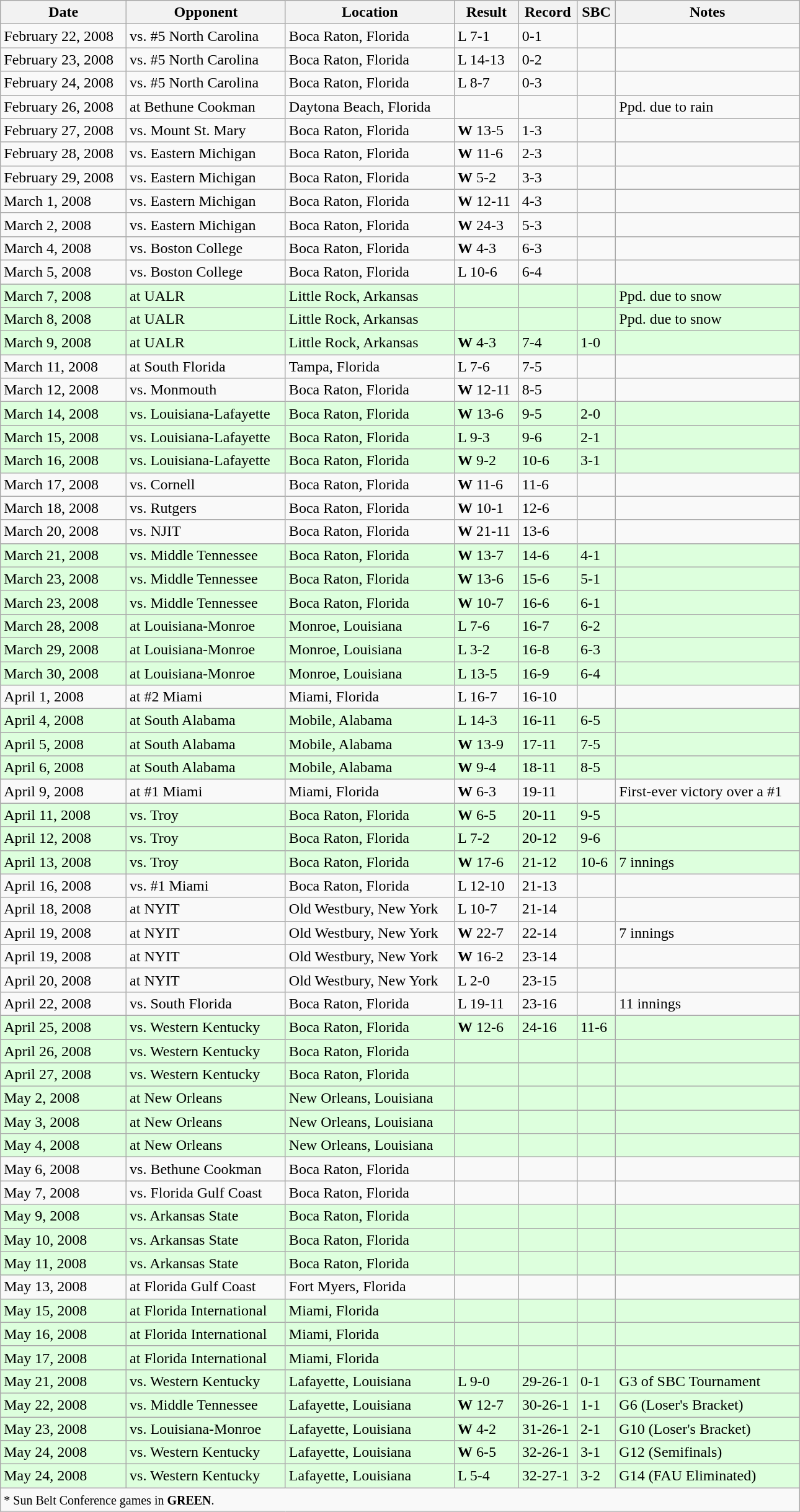<table class="wikitable" width="68%">
<tr>
<th>Date</th>
<th>Opponent</th>
<th>Location</th>
<th>Result</th>
<th>Record</th>
<th>SBC</th>
<th>Notes</th>
</tr>
<tr>
<td>February 22, 2008</td>
<td>vs. #5 North Carolina</td>
<td>Boca Raton, Florida</td>
<td>L 7-1</td>
<td>0-1</td>
<td></td>
<td></td>
</tr>
<tr>
<td>February 23, 2008</td>
<td>vs. #5 North Carolina</td>
<td>Boca Raton, Florida</td>
<td>L 14-13</td>
<td>0-2</td>
<td></td>
<td></td>
</tr>
<tr>
<td>February 24, 2008</td>
<td>vs. #5 North Carolina</td>
<td>Boca Raton, Florida</td>
<td>L 8-7</td>
<td>0-3</td>
<td></td>
<td></td>
</tr>
<tr>
<td>February 26, 2008</td>
<td>at Bethune Cookman</td>
<td>Daytona Beach, Florida</td>
<td></td>
<td></td>
<td></td>
<td>Ppd. due to rain</td>
</tr>
<tr>
<td>February 27, 2008</td>
<td>vs. Mount St. Mary</td>
<td>Boca Raton, Florida</td>
<td><strong>W</strong> 13-5</td>
<td>1-3</td>
<td></td>
<td></td>
</tr>
<tr>
<td>February 28, 2008</td>
<td>vs. Eastern Michigan</td>
<td>Boca Raton, Florida</td>
<td><strong>W</strong> 11-6</td>
<td>2-3</td>
<td></td>
<td></td>
</tr>
<tr>
<td>February 29, 2008</td>
<td>vs. Eastern Michigan</td>
<td>Boca Raton, Florida</td>
<td><strong>W</strong> 5-2</td>
<td>3-3</td>
<td></td>
<td></td>
</tr>
<tr>
<td>March 1, 2008</td>
<td>vs. Eastern Michigan</td>
<td>Boca Raton, Florida</td>
<td><strong>W</strong> 12-11</td>
<td>4-3</td>
<td></td>
<td></td>
</tr>
<tr>
<td>March 2, 2008</td>
<td>vs. Eastern Michigan</td>
<td>Boca Raton, Florida</td>
<td><strong>W</strong> 24-3</td>
<td>5-3</td>
<td></td>
<td></td>
</tr>
<tr>
<td>March 4, 2008</td>
<td>vs. Boston College</td>
<td>Boca Raton, Florida</td>
<td><strong>W</strong> 4-3</td>
<td>6-3</td>
<td></td>
<td></td>
</tr>
<tr>
<td>March 5, 2008</td>
<td>vs. Boston College</td>
<td>Boca Raton, Florida</td>
<td>L 10-6</td>
<td>6-4</td>
<td></td>
<td></td>
</tr>
<tr style="background: #ddffdd;">
<td>March 7, 2008</td>
<td>at UALR</td>
<td>Little Rock, Arkansas</td>
<td></td>
<td></td>
<td></td>
<td>Ppd. due to snow</td>
</tr>
<tr style="background: #ddffdd;">
<td>March 8, 2008</td>
<td>at UALR</td>
<td>Little Rock, Arkansas</td>
<td></td>
<td></td>
<td></td>
<td>Ppd. due to snow</td>
</tr>
<tr style="background: #ddffdd;">
<td>March 9, 2008</td>
<td>at UALR</td>
<td>Little Rock, Arkansas</td>
<td><strong>W</strong> 4-3</td>
<td>7-4</td>
<td>1-0</td>
<td></td>
</tr>
<tr>
<td>March 11, 2008</td>
<td>at South Florida</td>
<td>Tampa, Florida</td>
<td>L 7-6</td>
<td>7-5</td>
<td></td>
<td></td>
</tr>
<tr>
<td>March 12, 2008</td>
<td>vs. Monmouth</td>
<td>Boca Raton, Florida</td>
<td><strong>W</strong> 12-11</td>
<td>8-5</td>
<td></td>
<td></td>
</tr>
<tr style="background: #ddffdd;">
<td>March 14, 2008</td>
<td>vs. Louisiana-Lafayette</td>
<td>Boca Raton, Florida</td>
<td><strong>W</strong> 13-6</td>
<td>9-5</td>
<td>2-0</td>
<td></td>
</tr>
<tr style="background: #ddffdd;">
<td>March 15, 2008</td>
<td>vs. Louisiana-Lafayette</td>
<td>Boca Raton, Florida</td>
<td>L 9-3</td>
<td>9-6</td>
<td>2-1</td>
<td></td>
</tr>
<tr style="background: #ddffdd;">
<td>March 16, 2008</td>
<td>vs. Louisiana-Lafayette</td>
<td>Boca Raton, Florida</td>
<td><strong>W</strong> 9-2</td>
<td>10-6</td>
<td>3-1</td>
<td></td>
</tr>
<tr>
<td>March 17, 2008</td>
<td>vs. Cornell</td>
<td>Boca Raton, Florida</td>
<td><strong>W</strong> 11-6</td>
<td>11-6</td>
<td></td>
<td></td>
</tr>
<tr>
<td>March 18, 2008</td>
<td>vs. Rutgers</td>
<td>Boca Raton, Florida</td>
<td><strong>W</strong> 10-1</td>
<td>12-6</td>
<td></td>
<td></td>
</tr>
<tr>
<td>March 20, 2008</td>
<td>vs. NJIT</td>
<td>Boca Raton, Florida</td>
<td><strong>W</strong> 21-11</td>
<td>13-6</td>
<td></td>
<td></td>
</tr>
<tr style="background: #ddffdd;">
<td>March 21, 2008</td>
<td>vs. Middle Tennessee</td>
<td>Boca Raton, Florida</td>
<td><strong>W</strong> 13-7</td>
<td>14-6</td>
<td>4-1</td>
<td></td>
</tr>
<tr style="background: #ddffdd;">
<td>March 23, 2008</td>
<td>vs. Middle Tennessee</td>
<td>Boca Raton, Florida</td>
<td><strong>W</strong> 13-6</td>
<td>15-6</td>
<td>5-1</td>
<td></td>
</tr>
<tr style="background: #ddffdd;">
<td>March 23, 2008</td>
<td>vs. Middle Tennessee</td>
<td>Boca Raton, Florida</td>
<td><strong>W</strong> 10-7</td>
<td>16-6</td>
<td>6-1</td>
<td></td>
</tr>
<tr style="background: #ddffdd;">
<td>March 28, 2008</td>
<td>at Louisiana-Monroe</td>
<td>Monroe, Louisiana</td>
<td>L 7-6</td>
<td>16-7</td>
<td>6-2</td>
<td></td>
</tr>
<tr style="background: #ddffdd;">
<td>March 29, 2008</td>
<td>at Louisiana-Monroe</td>
<td>Monroe, Louisiana</td>
<td>L 3-2</td>
<td>16-8</td>
<td>6-3</td>
<td></td>
</tr>
<tr style="background: #ddffdd;">
<td>March 30, 2008</td>
<td>at Louisiana-Monroe</td>
<td>Monroe, Louisiana</td>
<td>L 13-5</td>
<td>16-9</td>
<td>6-4</td>
<td></td>
</tr>
<tr>
<td>April 1, 2008</td>
<td>at #2 Miami</td>
<td>Miami, Florida</td>
<td>L 16-7</td>
<td>16-10</td>
<td></td>
<td></td>
</tr>
<tr style="background: #ddffdd;">
<td>April 4, 2008</td>
<td>at South Alabama</td>
<td>Mobile, Alabama</td>
<td>L 14-3</td>
<td>16-11</td>
<td>6-5</td>
<td></td>
</tr>
<tr style="background: #ddffdd;">
<td>April 5, 2008</td>
<td>at South Alabama</td>
<td>Mobile, Alabama</td>
<td><strong>W</strong> 13-9</td>
<td>17-11</td>
<td>7-5</td>
<td></td>
</tr>
<tr style="background: #ddffdd;">
<td>April 6, 2008</td>
<td>at South Alabama</td>
<td>Mobile, Alabama</td>
<td><strong>W</strong> 9-4</td>
<td>18-11</td>
<td>8-5</td>
<td></td>
</tr>
<tr>
<td>April 9, 2008</td>
<td>at #1 Miami</td>
<td>Miami, Florida</td>
<td><strong>W</strong> 6-3</td>
<td>19-11</td>
<td></td>
<td>First-ever victory over a #1</td>
</tr>
<tr style="background: #ddffdd;">
<td>April 11, 2008</td>
<td>vs. Troy</td>
<td>Boca Raton, Florida</td>
<td><strong>W</strong> 6-5</td>
<td>20-11</td>
<td>9-5</td>
<td></td>
</tr>
<tr style="background: #ddffdd;">
<td>April 12, 2008</td>
<td>vs. Troy</td>
<td>Boca Raton, Florida</td>
<td>L 7-2</td>
<td>20-12</td>
<td>9-6</td>
<td></td>
</tr>
<tr style="background: #ddffdd;">
<td>April 13, 2008</td>
<td>vs. Troy</td>
<td>Boca Raton, Florida</td>
<td><strong>W</strong> 17-6</td>
<td>21-12</td>
<td>10-6</td>
<td>7 innings</td>
</tr>
<tr>
<td>April 16, 2008</td>
<td>vs. #1 Miami</td>
<td>Boca Raton, Florida</td>
<td>L 12-10</td>
<td>21-13</td>
<td></td>
<td></td>
</tr>
<tr>
<td>April 18, 2008</td>
<td>at NYIT</td>
<td>Old Westbury, New York</td>
<td>L 10-7</td>
<td>21-14</td>
<td></td>
<td></td>
</tr>
<tr>
<td>April 19, 2008</td>
<td>at NYIT</td>
<td>Old Westbury, New York</td>
<td><strong>W</strong> 22-7</td>
<td>22-14</td>
<td></td>
<td>7 innings</td>
</tr>
<tr>
<td>April 19, 2008</td>
<td>at NYIT</td>
<td>Old Westbury, New York</td>
<td><strong>W</strong> 16-2</td>
<td>23-14</td>
<td></td>
<td></td>
</tr>
<tr>
<td>April 20, 2008</td>
<td>at NYIT</td>
<td>Old Westbury, New York</td>
<td>L 2-0</td>
<td>23-15</td>
<td></td>
<td></td>
</tr>
<tr>
<td>April 22, 2008</td>
<td>vs. South Florida</td>
<td>Boca Raton, Florida</td>
<td>L 19-11</td>
<td>23-16</td>
<td></td>
<td>11 innings</td>
</tr>
<tr style="background: #ddffdd;">
<td>April 25, 2008</td>
<td>vs. Western Kentucky</td>
<td>Boca Raton, Florida</td>
<td><strong>W</strong> 12-6</td>
<td>24-16</td>
<td>11-6</td>
<td></td>
</tr>
<tr style="background: #ddffdd;">
<td>April 26, 2008</td>
<td>vs. Western Kentucky</td>
<td>Boca Raton, Florida</td>
<td></td>
<td></td>
<td></td>
<td></td>
</tr>
<tr style="background: #ddffdd;">
<td>April 27, 2008</td>
<td>vs. Western Kentucky</td>
<td>Boca Raton, Florida</td>
<td></td>
<td></td>
<td></td>
<td></td>
</tr>
<tr style="background: #ddffdd;">
<td>May 2, 2008</td>
<td>at New Orleans</td>
<td>New Orleans, Louisiana</td>
<td></td>
<td></td>
<td></td>
<td></td>
</tr>
<tr style="background: #ddffdd;">
<td>May 3, 2008</td>
<td>at New Orleans</td>
<td>New Orleans, Louisiana</td>
<td></td>
<td></td>
<td></td>
<td></td>
</tr>
<tr style="background: #ddffdd;">
<td>May 4, 2008</td>
<td>at New Orleans</td>
<td>New Orleans, Louisiana</td>
<td></td>
<td></td>
<td></td>
<td></td>
</tr>
<tr>
<td>May 6, 2008</td>
<td>vs. Bethune Cookman</td>
<td>Boca Raton, Florida</td>
<td></td>
<td></td>
<td></td>
<td></td>
</tr>
<tr>
<td>May 7, 2008</td>
<td>vs. Florida Gulf Coast</td>
<td>Boca Raton, Florida</td>
<td></td>
<td></td>
<td></td>
<td></td>
</tr>
<tr style="background: #ddffdd;">
<td>May 9, 2008</td>
<td>vs. Arkansas State</td>
<td>Boca Raton, Florida</td>
<td></td>
<td></td>
<td></td>
<td></td>
</tr>
<tr style="background: #ddffdd;">
<td>May 10, 2008</td>
<td>vs. Arkansas State</td>
<td>Boca Raton, Florida</td>
<td></td>
<td></td>
<td></td>
<td></td>
</tr>
<tr style="background: #ddffdd;">
<td>May 11, 2008</td>
<td>vs. Arkansas State</td>
<td>Boca Raton, Florida</td>
<td></td>
<td></td>
<td></td>
<td></td>
</tr>
<tr>
<td>May 13, 2008</td>
<td>at Florida Gulf Coast</td>
<td>Fort Myers, Florida</td>
<td></td>
<td></td>
<td></td>
<td></td>
</tr>
<tr style="background: #ddffdd;">
<td>May 15, 2008</td>
<td>at Florida International</td>
<td>Miami, Florida</td>
<td></td>
<td></td>
<td></td>
<td></td>
</tr>
<tr style="background: #ddffdd;">
<td>May 16, 2008</td>
<td>at Florida International</td>
<td>Miami, Florida</td>
<td></td>
<td></td>
<td></td>
<td></td>
</tr>
<tr style="background: #ddffdd;">
<td>May 17, 2008</td>
<td>at Florida International</td>
<td>Miami, Florida</td>
<td></td>
<td></td>
<td></td>
<td></td>
</tr>
<tr style="background: #ddffdd;">
<td>May 21, 2008</td>
<td>vs. Western Kentucky</td>
<td>Lafayette, Louisiana</td>
<td>L 9-0</td>
<td>29-26-1</td>
<td>0-1</td>
<td>G3 of SBC Tournament</td>
</tr>
<tr style="background: #ddffdd;">
<td>May 22, 2008</td>
<td>vs. Middle Tennessee</td>
<td>Lafayette, Louisiana</td>
<td><strong>W</strong> 12-7</td>
<td>30-26-1</td>
<td>1-1</td>
<td>G6 (Loser's Bracket)</td>
</tr>
<tr style="background: #ddffdd;">
<td>May 23, 2008</td>
<td>vs. Louisiana-Monroe</td>
<td>Lafayette, Louisiana</td>
<td><strong>W</strong> 4-2</td>
<td>31-26-1</td>
<td>2-1</td>
<td>G10 (Loser's Bracket)</td>
</tr>
<tr style="background: #ddffdd;">
<td>May 24, 2008</td>
<td>vs. Western Kentucky</td>
<td>Lafayette, Louisiana</td>
<td><strong>W</strong> 6-5</td>
<td>32-26-1</td>
<td>3-1</td>
<td>G12 (Semifinals)</td>
</tr>
<tr style="background: #ddffdd;">
<td>May 24, 2008</td>
<td>vs. Western Kentucky</td>
<td>Lafayette, Louisiana</td>
<td>L 5-4</td>
<td>32-27-1</td>
<td>3-2</td>
<td>G14 (FAU Eliminated)</td>
</tr>
<tr>
<td colspan="7"><small>* Sun Belt Conference games in <span><strong>GREEN</strong></span>.</small></td>
</tr>
</table>
